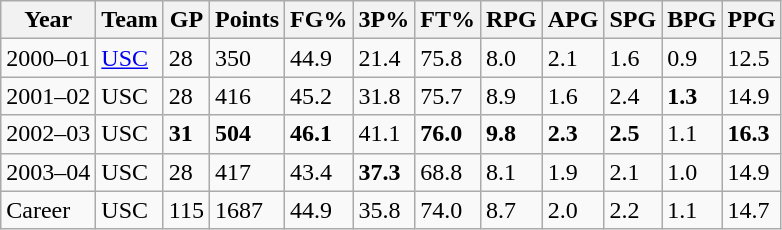<table class="wikitable">
<tr>
<th>Year</th>
<th>Team</th>
<th>GP</th>
<th>Points</th>
<th>FG%</th>
<th>3P%</th>
<th>FT%</th>
<th>RPG</th>
<th>APG</th>
<th>SPG</th>
<th>BPG</th>
<th>PPG</th>
</tr>
<tr>
<td>2000–01</td>
<td><a href='#'>USC</a></td>
<td>28</td>
<td>350</td>
<td>44.9</td>
<td>21.4</td>
<td>75.8</td>
<td>8.0</td>
<td>2.1</td>
<td>1.6</td>
<td>0.9</td>
<td>12.5</td>
</tr>
<tr>
<td>2001–02</td>
<td>USC</td>
<td>28</td>
<td>416</td>
<td>45.2</td>
<td>31.8</td>
<td>75.7</td>
<td>8.9</td>
<td>1.6</td>
<td>2.4</td>
<td><strong>1.3</strong></td>
<td>14.9</td>
</tr>
<tr>
<td>2002–03</td>
<td>USC</td>
<td><strong>31</strong></td>
<td><strong>504</strong></td>
<td><strong>46.1</strong></td>
<td>41.1</td>
<td><strong>76.0</strong></td>
<td><strong>9.8</strong></td>
<td><strong>2.3</strong></td>
<td><strong>2.5</strong></td>
<td>1.1</td>
<td><strong>16.3</strong></td>
</tr>
<tr>
<td>2003–04</td>
<td>USC</td>
<td>28</td>
<td>417</td>
<td>43.4</td>
<td><strong>37.3</strong></td>
<td>68.8</td>
<td>8.1</td>
<td>1.9</td>
<td>2.1</td>
<td>1.0</td>
<td>14.9</td>
</tr>
<tr>
<td>Career</td>
<td>USC</td>
<td>115</td>
<td>1687</td>
<td>44.9</td>
<td>35.8</td>
<td>74.0</td>
<td>8.7</td>
<td>2.0</td>
<td>2.2</td>
<td>1.1</td>
<td>14.7</td>
</tr>
</table>
